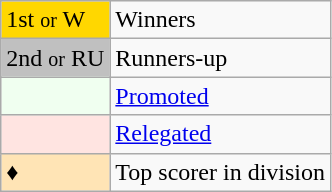<table class="wikitable" text-align:"center">
<tr>
<td bgcolor=gold>1st <small>or</small> W</td>
<td>Winners</td>
</tr>
<tr>
<td bgcolor=silver>2nd <small>or</small> RU</td>
<td>Runners-up</td>
</tr>
<tr>
<td bgcolor=#F0FFF0></td>
<td><a href='#'>Promoted</a></td>
</tr>
<tr>
<td bgcolor=#FFE4E1></td>
<td><a href='#'>Relegated</a></td>
</tr>
<tr>
<td bgcolor=#FFE4B5>♦</td>
<td>Top scorer in division</td>
</tr>
</table>
